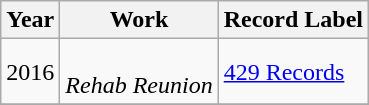<table class="wikitable">
<tr>
<th>Year</th>
<th>Work</th>
<th>Record Label</th>
</tr>
<tr>
<td>2016</td>
<td><br><em>Rehab Reunion</em></td>
<td><a href='#'>429 Records</a></td>
</tr>
<tr>
</tr>
</table>
